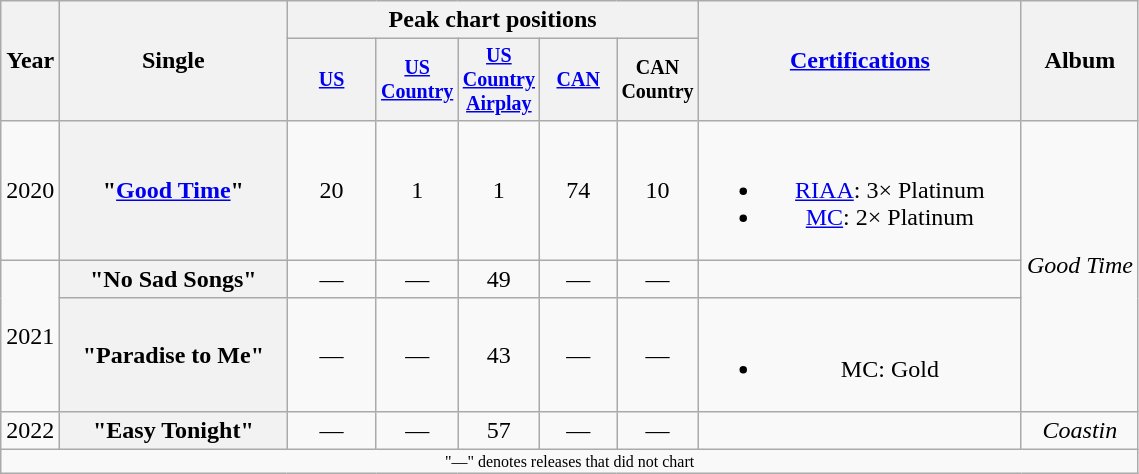<table class="wikitable plainrowheaders" style="text-align:center;">
<tr>
<th rowspan="2">Year</th>
<th rowspan="2" style="width:9em;">Single</th>
<th colspan="5">Peak chart positions</th>
<th scope="col" rowspan="2" style="width:13em;"><a href='#'>Certifications</a></th>
<th rowspan="2">Album</th>
</tr>
<tr style="font-size:smaller;">
<th style="width:4em;"><a href='#'>US</a><br></th>
<th style="width:45px;"><a href='#'>US Country</a><br></th>
<th style="width:45px;"><a href='#'>US Country Airplay</a><br></th>
<th style="width:45px;"><a href='#'>CAN</a><br></th>
<th style="width:45px;">CAN Country<br></th>
</tr>
<tr>
<td>2020</td>
<th scope="row">"<a href='#'>Good Time</a>"</th>
<td>20</td>
<td>1</td>
<td>1</td>
<td>74</td>
<td>10</td>
<td><br><ul><li><a href='#'>RIAA</a>: 3× Platinum</li><li><a href='#'>MC</a>: 2× Platinum</li></ul></td>
<td rowspan="3"><em>Good Time</em></td>
</tr>
<tr>
<td rowspan="2">2021</td>
<th scope="row">"No Sad Songs"</th>
<td>—</td>
<td>—</td>
<td>49</td>
<td>—</td>
<td>—</td>
<td></td>
</tr>
<tr>
<th scope="row">"Paradise to Me"</th>
<td>—</td>
<td>—</td>
<td>43</td>
<td>—</td>
<td>—</td>
<td><br><ul><li>MC: Gold</li></ul></td>
</tr>
<tr>
<td>2022</td>
<th scope="row">"Easy Tonight"</th>
<td>—</td>
<td>—</td>
<td>57</td>
<td>—</td>
<td>—</td>
<td></td>
<td><em>Coastin</em></td>
</tr>
<tr>
<td colspan="9" style="font-size:8pt">"—" denotes releases that did not chart</td>
</tr>
</table>
